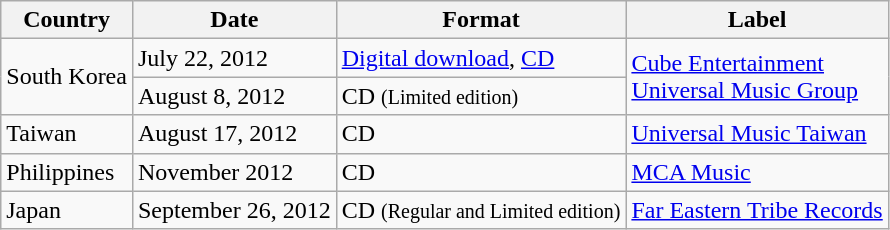<table class="wikitable">
<tr>
<th>Country</th>
<th>Date</th>
<th>Format</th>
<th>Label</th>
</tr>
<tr>
<td rowspan="2">South Korea</td>
<td>July 22, 2012</td>
<td><a href='#'>Digital download</a>, <a href='#'>CD</a></td>
<td rowspan="2"><a href='#'>Cube Entertainment</a><br><a href='#'>Universal Music Group</a></td>
</tr>
<tr>
<td>August 8, 2012</td>
<td>CD <small>(Limited edition)</small></td>
</tr>
<tr>
<td>Taiwan</td>
<td>August 17, 2012</td>
<td>CD</td>
<td><a href='#'>Universal Music Taiwan</a></td>
</tr>
<tr>
<td>Philippines</td>
<td>November 2012</td>
<td>CD</td>
<td><a href='#'>MCA Music</a></td>
</tr>
<tr>
<td>Japan</td>
<td>September 26, 2012</td>
<td>CD <small>(Regular and Limited edition)</small></td>
<td><a href='#'>Far Eastern Tribe Records</a></td>
</tr>
</table>
